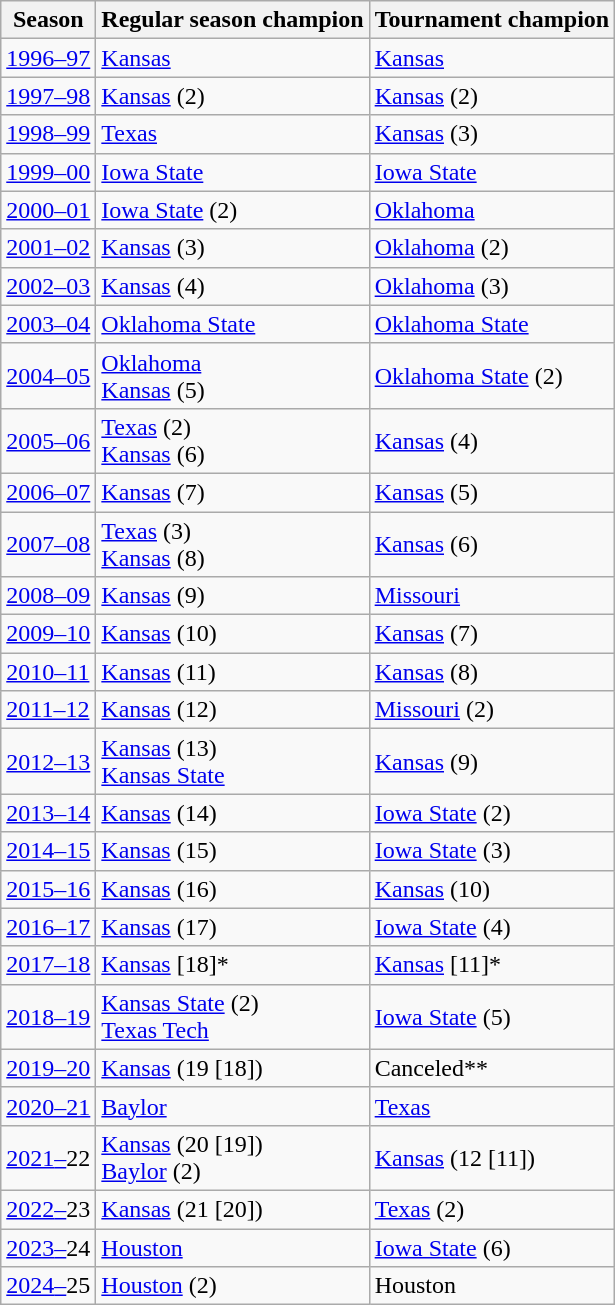<table class="wikitable">
<tr>
<th>Season</th>
<th>Regular season champion</th>
<th>Tournament champion</th>
</tr>
<tr>
<td><a href='#'>1996–97</a></td>
<td><a href='#'>Kansas</a></td>
<td><a href='#'>Kansas</a></td>
</tr>
<tr>
<td><a href='#'>1997–98</a></td>
<td><a href='#'>Kansas</a> (2)</td>
<td><a href='#'>Kansas</a> (2)</td>
</tr>
<tr>
<td><a href='#'>1998–99</a></td>
<td><a href='#'>Texas</a></td>
<td><a href='#'>Kansas</a> (3)</td>
</tr>
<tr>
<td><a href='#'>1999–00</a></td>
<td><a href='#'>Iowa State</a></td>
<td><a href='#'>Iowa State</a></td>
</tr>
<tr>
<td><a href='#'>2000–01</a></td>
<td><a href='#'>Iowa State</a> (2)</td>
<td><a href='#'>Oklahoma</a></td>
</tr>
<tr>
<td><a href='#'>2001–02</a></td>
<td><a href='#'>Kansas</a> (3)</td>
<td><a href='#'>Oklahoma</a> (2)</td>
</tr>
<tr>
<td><a href='#'>2002–03</a></td>
<td><a href='#'>Kansas</a> (4)</td>
<td><a href='#'>Oklahoma</a> (3)</td>
</tr>
<tr>
<td><a href='#'>2003–04</a></td>
<td><a href='#'>Oklahoma State</a></td>
<td><a href='#'>Oklahoma State</a></td>
</tr>
<tr>
<td><a href='#'>2004–05</a></td>
<td><a href='#'>Oklahoma</a><br><a href='#'>Kansas</a> (5)</td>
<td><a href='#'>Oklahoma State</a> (2)</td>
</tr>
<tr>
<td><a href='#'>2005–06</a></td>
<td><a href='#'>Texas</a> (2)<br><a href='#'>Kansas</a> (6)</td>
<td><a href='#'>Kansas</a> (4)</td>
</tr>
<tr>
<td><a href='#'>2006–07</a></td>
<td><a href='#'>Kansas</a> (7)</td>
<td><a href='#'>Kansas</a> (5)</td>
</tr>
<tr>
<td><a href='#'>2007–08</a></td>
<td><a href='#'>Texas</a> (3)<br><a href='#'>Kansas</a> (8)</td>
<td><a href='#'>Kansas</a> (6)</td>
</tr>
<tr>
<td><a href='#'>2008–09</a></td>
<td><a href='#'>Kansas</a> (9)</td>
<td><a href='#'>Missouri</a></td>
</tr>
<tr>
<td><a href='#'>2009–10</a></td>
<td><a href='#'>Kansas</a> (10)</td>
<td><a href='#'>Kansas</a> (7)</td>
</tr>
<tr>
<td><a href='#'>2010–11</a></td>
<td><a href='#'>Kansas</a> (11)</td>
<td><a href='#'>Kansas</a> (8)</td>
</tr>
<tr>
<td><a href='#'>2011–12</a></td>
<td><a href='#'>Kansas</a> (12)</td>
<td><a href='#'>Missouri</a> (2)</td>
</tr>
<tr>
<td><a href='#'>2012–13</a></td>
<td><a href='#'>Kansas</a> (13)<br><a href='#'>Kansas State</a></td>
<td><a href='#'>Kansas</a> (9)</td>
</tr>
<tr>
<td><a href='#'>2013–14</a></td>
<td><a href='#'>Kansas</a> (14)</td>
<td><a href='#'>Iowa State</a> (2)</td>
</tr>
<tr>
<td><a href='#'>2014–15</a></td>
<td><a href='#'>Kansas</a> (15)</td>
<td><a href='#'>Iowa State</a> (3)</td>
</tr>
<tr>
<td><a href='#'>2015–16</a></td>
<td><a href='#'>Kansas</a> (16)</td>
<td><a href='#'>Kansas</a> (10)</td>
</tr>
<tr>
<td><a href='#'>2016–17</a></td>
<td><a href='#'>Kansas</a> (17)</td>
<td><a href='#'>Iowa State</a> (4)</td>
</tr>
<tr>
<td><a href='#'>2017–18</a></td>
<td><a href='#'>Kansas</a> [18]*</td>
<td><a href='#'>Kansas</a> [11]*</td>
</tr>
<tr>
<td><a href='#'>2018–19</a></td>
<td><a href='#'>Kansas State</a> (2)<br><a href='#'>Texas Tech</a></td>
<td><a href='#'>Iowa State</a> (5)</td>
</tr>
<tr>
<td><a href='#'>2019–20</a></td>
<td><a href='#'>Kansas</a> (19 [18])</td>
<td>Canceled**</td>
</tr>
<tr>
<td><a href='#'>2020–21</a></td>
<td><a href='#'>Baylor</a></td>
<td><a href='#'>Texas</a></td>
</tr>
<tr>
<td><a href='#'>2021</a><a href='#'>–</a>22</td>
<td><a href='#'>Kansas</a> (20 [19])<br><a href='#'>Baylor</a> (2)</td>
<td><a href='#'>Kansas</a> (12 [11])</td>
</tr>
<tr>
<td><a href='#'>2022</a><a href='#'>–</a>23</td>
<td><a href='#'>Kansas</a> (21 [20])</td>
<td><a href='#'>Texas</a> (2)</td>
</tr>
<tr>
<td><a href='#'>2023</a><a href='#'>–</a>24</td>
<td><a href='#'>Houston</a></td>
<td><a href='#'>Iowa State</a> (6)</td>
</tr>
<tr>
<td><a href='#'>2024</a><a href='#'>–</a>25</td>
<td><a href='#'>Houston</a> (2)</td>
<td>Houston</td>
</tr>
</table>
